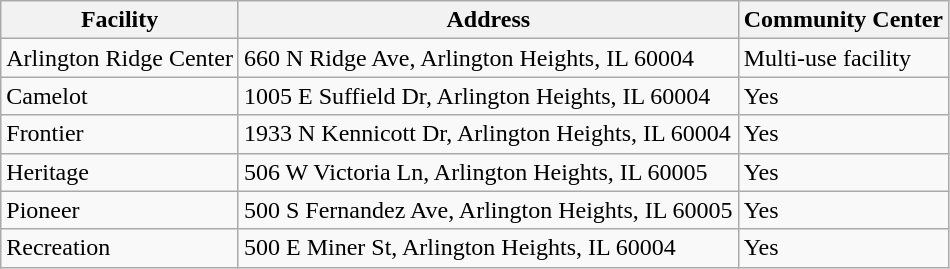<table class="wikitable">
<tr>
<th>Facility</th>
<th>Address</th>
<th>Community Center</th>
</tr>
<tr>
<td>Arlington Ridge Center</td>
<td>660 N Ridge Ave, Arlington Heights, IL 60004</td>
<td>Multi-use facility</td>
</tr>
<tr>
<td>Camelot</td>
<td>1005 E Suffield Dr, Arlington Heights, IL 60004</td>
<td>Yes</td>
</tr>
<tr>
<td>Frontier</td>
<td>1933 N Kennicott Dr, Arlington Heights, IL 60004</td>
<td>Yes</td>
</tr>
<tr>
<td>Heritage</td>
<td>506 W Victoria Ln, Arlington Heights, IL 60005</td>
<td>Yes</td>
</tr>
<tr>
<td>Pioneer</td>
<td>500 S Fernandez Ave, Arlington Heights, IL 60005</td>
<td>Yes</td>
</tr>
<tr>
<td>Recreation</td>
<td>500 E Miner St, Arlington Heights, IL 60004</td>
<td>Yes</td>
</tr>
</table>
